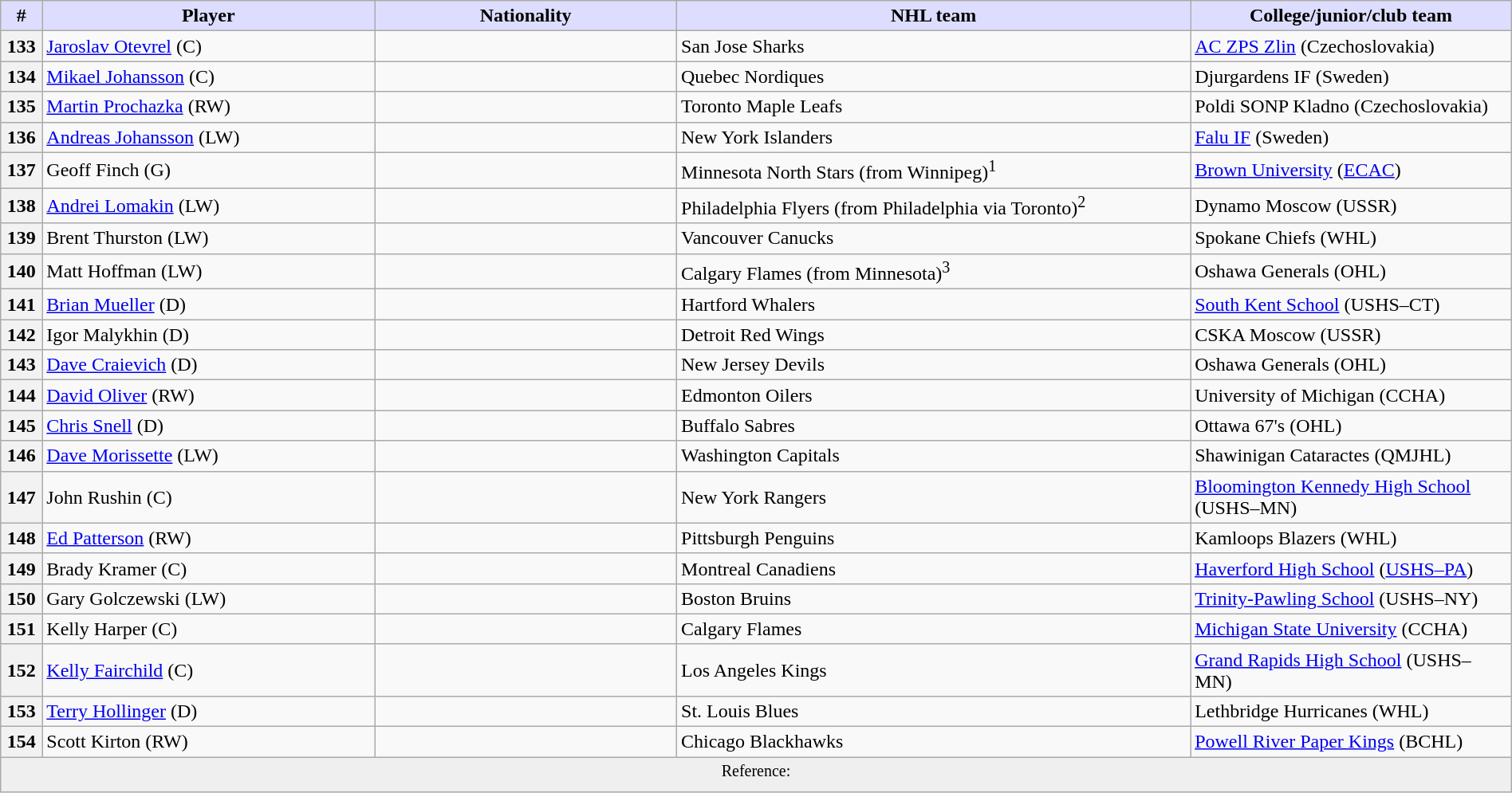<table class="wikitable" style="width: 100%">
<tr>
<th style="background:#ddf; width:2.75%;">#</th>
<th style="background:#ddf; width:22.0%;">Player</th>
<th style="background:#ddf; width:20.0%;">Nationality</th>
<th style="background:#ddf; width:34.0%;">NHL team</th>
<th style="background:#ddf; width:100.0%;">College/junior/club team</th>
</tr>
<tr>
<th>133</th>
<td><a href='#'>Jaroslav Otevrel</a> (C)</td>
<td></td>
<td>San Jose Sharks</td>
<td><a href='#'>AC ZPS Zlin</a> (Czechoslovakia)</td>
</tr>
<tr>
<th>134</th>
<td><a href='#'>Mikael Johansson</a> (C)</td>
<td></td>
<td>Quebec Nordiques</td>
<td>Djurgardens IF (Sweden)</td>
</tr>
<tr>
<th>135</th>
<td><a href='#'>Martin Prochazka</a> (RW)</td>
<td></td>
<td>Toronto Maple Leafs</td>
<td>Poldi SONP Kladno (Czechoslovakia)</td>
</tr>
<tr>
<th>136</th>
<td><a href='#'>Andreas Johansson</a> (LW)</td>
<td></td>
<td>New York Islanders</td>
<td><a href='#'>Falu IF</a> (Sweden)</td>
</tr>
<tr>
<th>137</th>
<td>Geoff Finch (G)</td>
<td></td>
<td>Minnesota North Stars (from Winnipeg)<sup>1</sup></td>
<td><a href='#'>Brown University</a> (<a href='#'>ECAC</a>)</td>
</tr>
<tr>
<th>138</th>
<td><a href='#'>Andrei Lomakin</a> (LW)</td>
<td></td>
<td>Philadelphia Flyers (from Philadelphia via Toronto)<sup>2</sup></td>
<td>Dynamo Moscow (USSR)</td>
</tr>
<tr>
<th>139</th>
<td>Brent Thurston (LW)</td>
<td></td>
<td>Vancouver Canucks</td>
<td>Spokane Chiefs (WHL)</td>
</tr>
<tr>
<th>140</th>
<td>Matt Hoffman (LW)</td>
<td></td>
<td>Calgary Flames (from Minnesota)<sup>3</sup></td>
<td>Oshawa Generals (OHL)</td>
</tr>
<tr>
<th>141</th>
<td><a href='#'>Brian Mueller</a> (D)</td>
<td></td>
<td>Hartford Whalers</td>
<td><a href='#'>South Kent School</a> (USHS–CT)</td>
</tr>
<tr>
<th>142</th>
<td>Igor Malykhin (D)</td>
<td></td>
<td>Detroit Red Wings</td>
<td>CSKA Moscow (USSR)</td>
</tr>
<tr>
<th>143</th>
<td><a href='#'>Dave Craievich</a> (D)</td>
<td></td>
<td>New Jersey Devils</td>
<td>Oshawa Generals (OHL)</td>
</tr>
<tr>
<th>144</th>
<td><a href='#'>David Oliver</a> (RW)</td>
<td></td>
<td>Edmonton Oilers</td>
<td>University of Michigan (CCHA)</td>
</tr>
<tr>
<th>145</th>
<td><a href='#'>Chris Snell</a> (D)</td>
<td></td>
<td>Buffalo Sabres</td>
<td>Ottawa 67's (OHL)</td>
</tr>
<tr>
<th>146</th>
<td><a href='#'>Dave Morissette</a> (LW)</td>
<td></td>
<td>Washington Capitals</td>
<td>Shawinigan Cataractes (QMJHL)</td>
</tr>
<tr>
<th>147</th>
<td>John Rushin (C)</td>
<td></td>
<td>New York Rangers</td>
<td><a href='#'>Bloomington Kennedy High School</a> (USHS–MN)</td>
</tr>
<tr>
<th>148</th>
<td><a href='#'>Ed Patterson</a> (RW)</td>
<td></td>
<td>Pittsburgh Penguins</td>
<td>Kamloops Blazers (WHL)</td>
</tr>
<tr>
<th>149</th>
<td>Brady Kramer (C)</td>
<td></td>
<td>Montreal Canadiens</td>
<td><a href='#'>Haverford High School</a> (<a href='#'>USHS–PA</a>)</td>
</tr>
<tr>
<th>150</th>
<td>Gary Golczewski (LW)</td>
<td></td>
<td>Boston Bruins</td>
<td><a href='#'>Trinity-Pawling School</a> (USHS–NY)</td>
</tr>
<tr>
<th>151</th>
<td>Kelly Harper (C)</td>
<td></td>
<td>Calgary Flames</td>
<td><a href='#'>Michigan State University</a> (CCHA)</td>
</tr>
<tr>
<th>152</th>
<td><a href='#'>Kelly Fairchild</a> (C)</td>
<td></td>
<td>Los Angeles Kings</td>
<td><a href='#'>Grand Rapids High School</a> (USHS–MN)</td>
</tr>
<tr>
<th>153</th>
<td><a href='#'>Terry Hollinger</a> (D)</td>
<td></td>
<td>St. Louis Blues</td>
<td>Lethbridge Hurricanes (WHL)</td>
</tr>
<tr>
<th>154</th>
<td>Scott Kirton (RW)</td>
<td></td>
<td>Chicago Blackhawks</td>
<td><a href='#'>Powell River Paper Kings</a> (BCHL)</td>
</tr>
<tr>
<td align=center colspan="6" bgcolor="#efefef"><sup>Reference:  </sup></td>
</tr>
</table>
